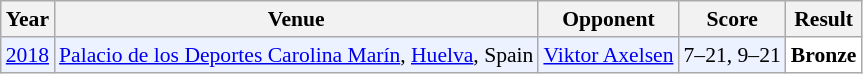<table class="sortable wikitable" style="font-size: 90%;">
<tr>
<th>Year</th>
<th>Venue</th>
<th>Opponent</th>
<th>Score</th>
<th>Result</th>
</tr>
<tr style="background:#ECF2FF">
<td align="center"><a href='#'>2018</a></td>
<td align="left"><a href='#'>Palacio de los Deportes Carolina Marín</a>, <a href='#'>Huelva</a>, Spain</td>
<td align="left"> <a href='#'>Viktor Axelsen</a></td>
<td align="left">7–21, 9–21</td>
<td style="text-align:left; background:white"> <strong>Bronze</strong></td>
</tr>
</table>
